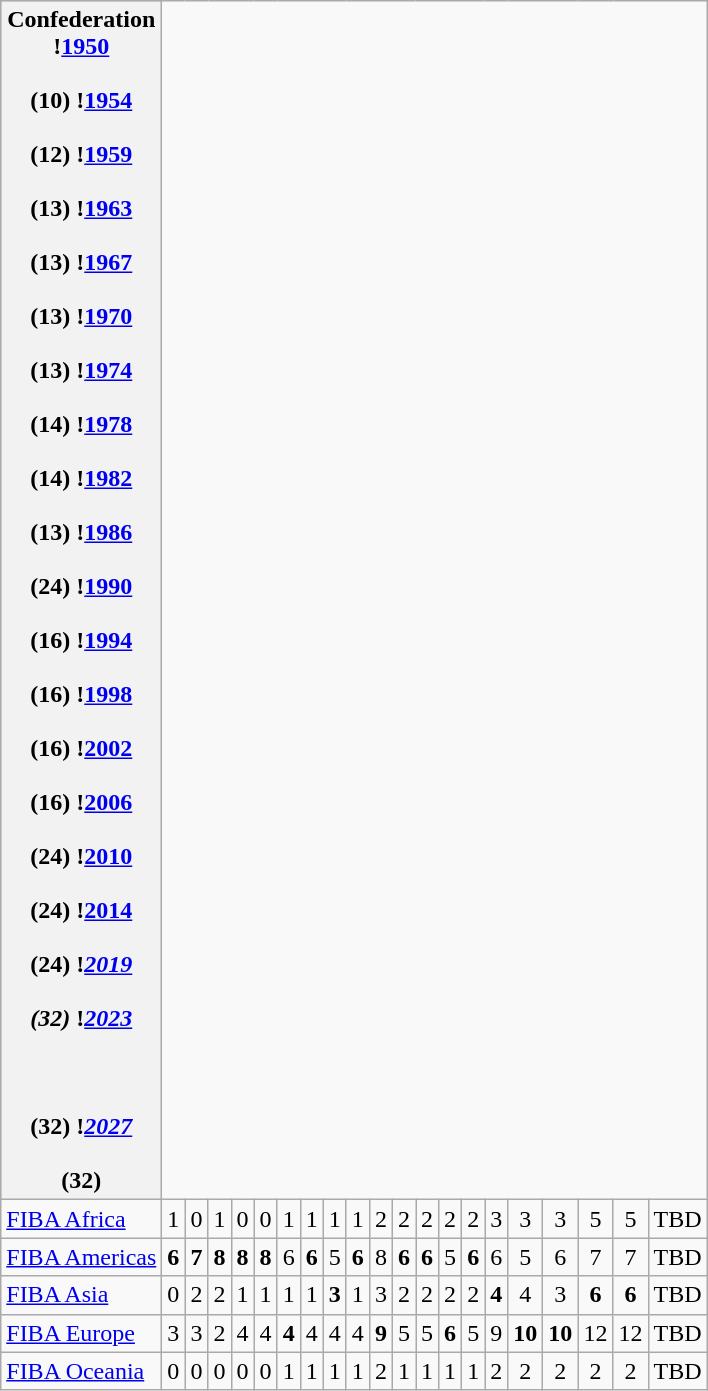<table class="wikitable" style="text-align:center;">
<tr style="background:#cccccc;">
<th>Confederation<br> !<a href='#'>1950</a><br><br>(10)
 !<a href='#'>1954</a><br><br>(12)
 !<a href='#'>1959</a><br><br>(13)
 !<a href='#'>1963</a><br><br>(13)
 !<a href='#'>1967</a><br><br>(13)
 !<a href='#'>1970</a><br><br>(13)
 !<a href='#'>1974</a><br><br>(14)
 !<a href='#'>1978</a><br><br>(14)
 !<a href='#'>1982</a><br><br>(13)
 !<a href='#'>1986</a><br><br>(24)
 !<a href='#'>1990</a><br><br>(16)
 !<a href='#'>1994</a><br><br>(16)
 !<a href='#'>1998</a><br><br>(16)
 !<a href='#'>2002</a><br><br>(16)
 !<a href='#'>2006</a><br><br>(24)
 !<a href='#'>2010</a><br><br>(24)
 !<a href='#'>2014</a><br><br>(24)
 !<em><a href='#'>2019</a></em><br><br><em>(32)</em>
 !<em><a href='#'>2023</a></em><br><br><br><br>(32)
 !<em><a href='#'>2027</a></em><br><br>(32)</th>
</tr>
<tr>
<td align=left><a href='#'>FIBA Africa</a></td>
<td>1</td>
<td>0</td>
<td>1</td>
<td>0</td>
<td>0</td>
<td>1</td>
<td>1</td>
<td>1</td>
<td>1</td>
<td>2</td>
<td>2</td>
<td>2</td>
<td>2</td>
<td>2</td>
<td>3</td>
<td>3</td>
<td>3</td>
<td>5</td>
<td>5</td>
<td>TBD</td>
</tr>
<tr>
<td align=left><a href='#'>FIBA Americas</a></td>
<td><strong>6</strong></td>
<td><strong>7</strong></td>
<td><strong>8</strong></td>
<td><strong>8</strong></td>
<td><strong>8</strong></td>
<td>6</td>
<td><strong>6</strong></td>
<td>5</td>
<td><strong>6</strong></td>
<td>8</td>
<td><strong>6</strong></td>
<td><strong>6</strong></td>
<td>5</td>
<td><strong>6</strong></td>
<td>6</td>
<td>5</td>
<td>6</td>
<td>7</td>
<td>7</td>
<td>TBD</td>
</tr>
<tr>
<td align=left><a href='#'>FIBA Asia</a></td>
<td>0</td>
<td>2</td>
<td>2</td>
<td>1</td>
<td>1</td>
<td>1</td>
<td>1</td>
<td><strong>3</strong></td>
<td>1</td>
<td>3</td>
<td>2</td>
<td>2</td>
<td>2</td>
<td>2</td>
<td><strong>4</strong></td>
<td>4</td>
<td>3</td>
<td><strong>6</strong></td>
<td><strong>6</strong></td>
<td>TBD</td>
</tr>
<tr>
<td align=left><a href='#'>FIBA Europe</a></td>
<td>3</td>
<td>3</td>
<td>2</td>
<td>4</td>
<td>4</td>
<td><strong>4</strong></td>
<td>4</td>
<td>4</td>
<td>4</td>
<td><strong>9</strong></td>
<td>5</td>
<td>5</td>
<td><strong>6</strong></td>
<td>5</td>
<td>9</td>
<td><strong>10</strong></td>
<td><strong>10</strong></td>
<td>12</td>
<td>12</td>
<td>TBD</td>
</tr>
<tr>
<td align=left><a href='#'>FIBA Oceania</a></td>
<td>0</td>
<td>0</td>
<td>0</td>
<td>0</td>
<td>0</td>
<td>1</td>
<td>1</td>
<td>1</td>
<td>1</td>
<td>2</td>
<td>1</td>
<td>1</td>
<td>1</td>
<td>1</td>
<td>2</td>
<td>2</td>
<td>2</td>
<td>2</td>
<td>2</td>
<td>TBD</td>
</tr>
</table>
